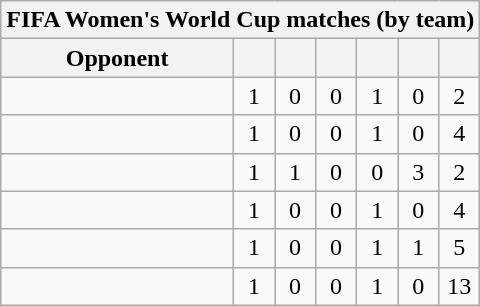<table class="wikitable sortable" style="text-align: center;">
<tr>
<th colspan=7>FIFA Women's World Cup matches (by team)</th>
</tr>
<tr>
<th>Opponent</th>
<th style="width:20px;"></th>
<th style="width:20px;"></th>
<th style="width:20px;"></th>
<th style="width:20px;"></th>
<th style="width:20px;"></th>
<th style="width:20px;"></th>
</tr>
<tr>
<td align="left"></td>
<td>1</td>
<td>0</td>
<td>0</td>
<td>1</td>
<td>0</td>
<td>2</td>
</tr>
<tr>
<td align="left"></td>
<td>1</td>
<td>0</td>
<td>0</td>
<td>1</td>
<td>0</td>
<td>4</td>
</tr>
<tr>
<td align="left"></td>
<td>1</td>
<td>1</td>
<td>0</td>
<td>0</td>
<td>3</td>
<td>2</td>
</tr>
<tr>
<td align="left"></td>
<td>1</td>
<td>0</td>
<td>0</td>
<td>1</td>
<td>0</td>
<td>4</td>
</tr>
<tr>
<td align="left"></td>
<td>1</td>
<td>0</td>
<td>0</td>
<td>1</td>
<td>1</td>
<td>5</td>
</tr>
<tr>
<td align="left"></td>
<td>1</td>
<td>0</td>
<td>0</td>
<td>1</td>
<td>0</td>
<td>13</td>
</tr>
</table>
